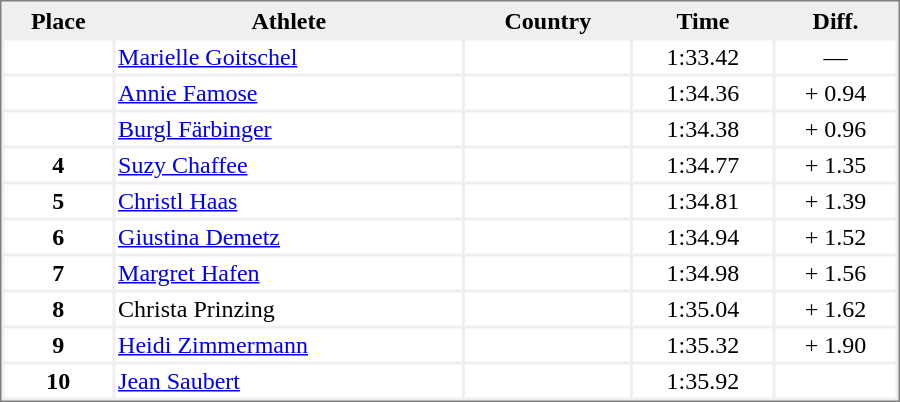<table style="border-style:solid;border-width:1px;border-color:#808080;background-color:#EFEFEF" cellspacing="2" cellpadding="2" width="600">
<tr bgcolor="#EFEFEF">
<th>Place</th>
<th>Athlete</th>
<th>Country</th>
<th>Time</th>
<th>Diff.</th>
</tr>
<tr align="center" valign="top" bgcolor="#FFFFFF">
<th></th>
<td align="left"><a href='#'>Marielle Goitschel</a></td>
<td align=left></td>
<td>1:33.42</td>
<td>—</td>
</tr>
<tr align="center" valign="top" bgcolor="#FFFFFF">
<th></th>
<td align="left"><a href='#'>Annie Famose</a></td>
<td align=left></td>
<td>1:34.36</td>
<td>+ 0.94</td>
</tr>
<tr align="center" valign="top" bgcolor="#FFFFFF">
<th></th>
<td align="left"><a href='#'>Burgl Färbinger</a></td>
<td align=left></td>
<td>1:34.38</td>
<td>+ 0.96</td>
</tr>
<tr align="center" valign="top" bgcolor="#FFFFFF">
<th>4</th>
<td align="left"><a href='#'>Suzy Chaffee</a></td>
<td align="left"></td>
<td>1:34.77</td>
<td>+ 1.35</td>
</tr>
<tr align="center" valign="top" bgcolor="#FFFFFF">
<th>5</th>
<td align="left"><a href='#'>Christl Haas</a></td>
<td align="left"></td>
<td>1:34.81</td>
<td>+ 1.39</td>
</tr>
<tr align="center" valign="top" bgcolor="#FFFFFF">
<th>6</th>
<td align="left"><a href='#'>Giustina Demetz</a></td>
<td align="left"></td>
<td>1:34.94</td>
<td>+ 1.52</td>
</tr>
<tr align="center" valign="top" bgcolor="#FFFFFF">
<th>7</th>
<td align="left"><a href='#'>Margret Hafen</a></td>
<td align="left"></td>
<td>1:34.98</td>
<td>+ 1.56</td>
</tr>
<tr align="center" valign="top" bgcolor="#FFFFFF">
<th>8</th>
<td align="left">Christa Prinzing</td>
<td align="left"></td>
<td>1:35.04</td>
<td>+ 1.62</td>
</tr>
<tr align="center" valign="top" bgcolor="#FFFFFF">
<th>9</th>
<td align="left"><a href='#'>Heidi&nbsp;Zimmermann</a></td>
<td align="left"></td>
<td>1:35.32</td>
<td>+ 1.90</td>
</tr>
<tr align="center" valign="top" bgcolor="#FFFFFF">
<th>10</th>
<td align="left"><a href='#'>Jean Saubert</a></td>
<td align="left"></td>
<td>1:35.92</td>
<td></td>
</tr>
</table>
